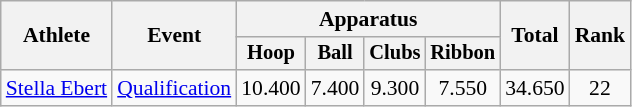<table class=wikitable style="font-size:90%">
<tr>
<th rowspan=2>Athlete</th>
<th rowspan=2>Event</th>
<th colspan=4>Apparatus</th>
<th rowspan=2>Total</th>
<th rowspan=2>Rank</th>
</tr>
<tr style="font-size:95%;">
<th>Hoop</th>
<th>Ball</th>
<th>Clubs</th>
<th>Ribbon</th>
</tr>
<tr align=center>
<td align=left><a href='#'>Stella Ebert</a></td>
<td align=left><a href='#'>Qualification</a></td>
<td>10.400</td>
<td>7.400</td>
<td>9.300</td>
<td>7.550</td>
<td>34.650</td>
<td>22</td>
</tr>
</table>
